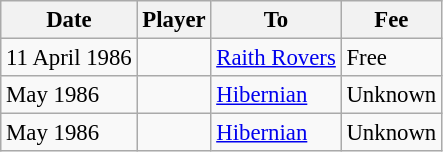<table class="wikitable sortable" style="font-size:95%">
<tr>
<th>Date</th>
<th>Player</th>
<th>To</th>
<th>Fee</th>
</tr>
<tr>
<td>11 April 1986</td>
<td> </td>
<td><a href='#'>Raith Rovers</a></td>
<td>Free</td>
</tr>
<tr>
<td> May 1986</td>
<td> </td>
<td><a href='#'>Hibernian</a></td>
<td>Unknown</td>
</tr>
<tr>
<td> May 1986</td>
<td> </td>
<td><a href='#'>Hibernian</a></td>
<td>Unknown</td>
</tr>
</table>
